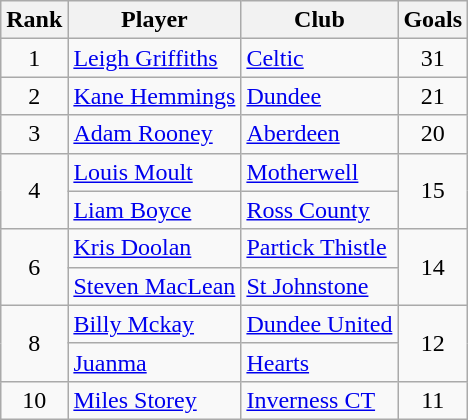<table class="wikitable" style="text-align:center">
<tr>
<th>Rank</th>
<th>Player</th>
<th>Club</th>
<th>Goals</th>
</tr>
<tr>
<td>1</td>
<td align="left"> <a href='#'>Leigh Griffiths</a></td>
<td align="left"><a href='#'>Celtic</a></td>
<td>31</td>
</tr>
<tr>
<td>2</td>
<td align="left"> <a href='#'>Kane Hemmings</a></td>
<td align="left"><a href='#'>Dundee</a></td>
<td>21</td>
</tr>
<tr>
<td>3</td>
<td align="left"> <a href='#'>Adam Rooney</a></td>
<td align="left"><a href='#'>Aberdeen</a></td>
<td>20</td>
</tr>
<tr>
<td rowspan="2">4</td>
<td align="left"> <a href='#'>Louis Moult</a></td>
<td align="left"><a href='#'>Motherwell</a></td>
<td rowspan="2">15</td>
</tr>
<tr>
<td align="left"> <a href='#'>Liam Boyce</a></td>
<td align="left"><a href='#'>Ross County</a></td>
</tr>
<tr>
<td rowspan="2">6</td>
<td align="left"> <a href='#'>Kris Doolan</a></td>
<td align="left"><a href='#'>Partick Thistle</a></td>
<td rowspan="2">14</td>
</tr>
<tr>
<td align="left"> <a href='#'>Steven MacLean</a></td>
<td align="left"><a href='#'>St Johnstone</a></td>
</tr>
<tr>
<td rowspan="2">8</td>
<td align="left"> <a href='#'>Billy Mckay</a></td>
<td align="left"><a href='#'>Dundee United</a></td>
<td rowspan="2">12</td>
</tr>
<tr>
<td align="left"> <a href='#'>Juanma</a></td>
<td align="left"><a href='#'>Hearts</a></td>
</tr>
<tr>
<td>10</td>
<td align="left"> <a href='#'>Miles Storey</a></td>
<td align="left"><a href='#'>Inverness CT</a></td>
<td>11</td>
</tr>
</table>
